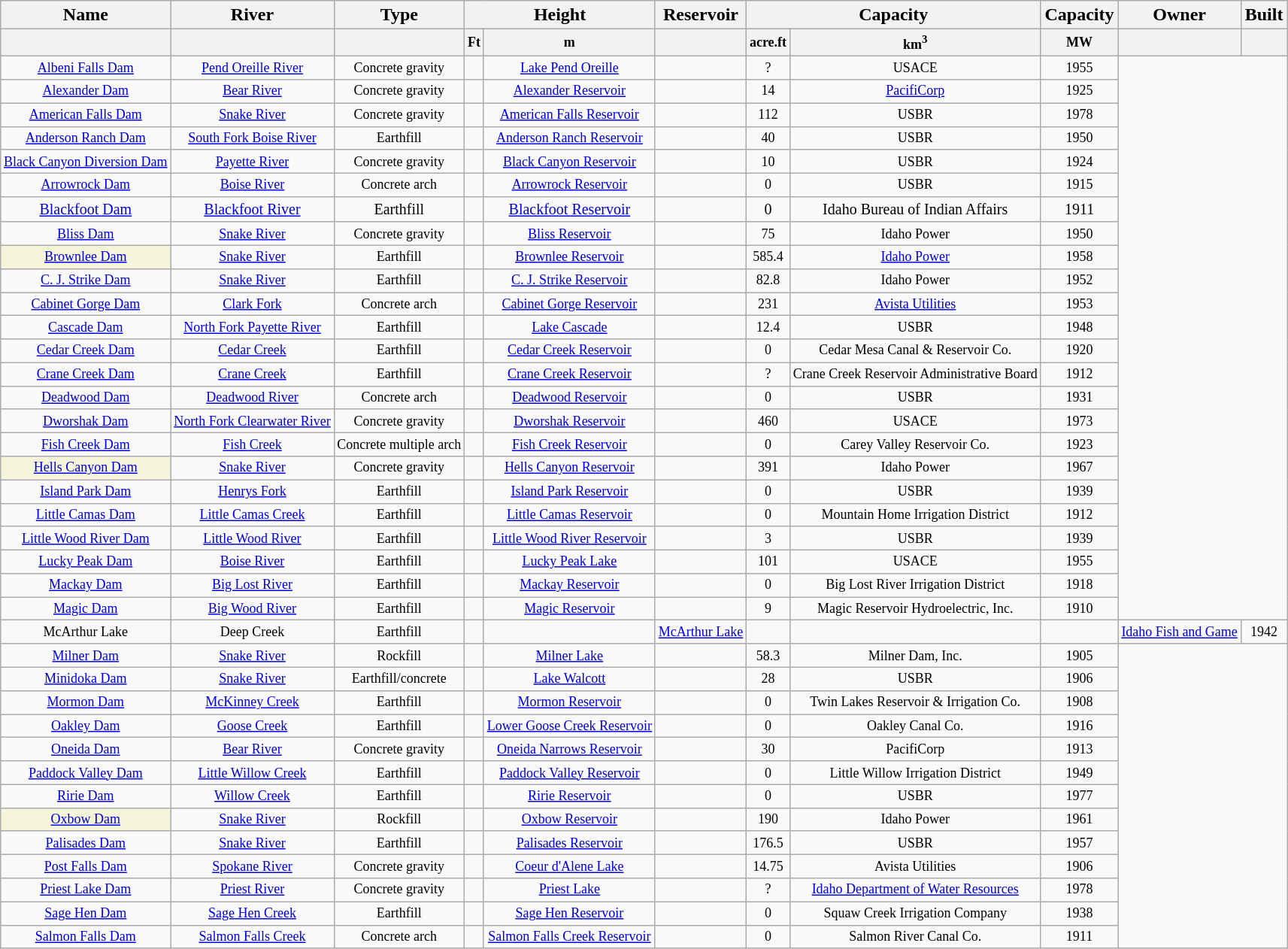<table class="wikitable sortable" border = "1">
<tr>
<th>Name</th>
<th>River</th>
<th>Type</th>
<th colspan=2>Height</th>
<th>Reservoir</th>
<th colspan=2>Capacity</th>
<th>Capacity</th>
<th>Owner</th>
<th>Built</th>
</tr>
<tr style="font-size:9pt; text-align:center;">
<th></th>
<th></th>
<th></th>
<th>Ft</th>
<th>m</th>
<th></th>
<th>acre.ft</th>
<th>km<sup>3</sup></th>
<th>MW</th>
<th></th>
<th></th>
</tr>
<tr style="font-size:9pt; text-align:center;">
<td><a href='#'>Albeni Falls Dam</a></td>
<td><a href='#'>Pend Oreille River</a></td>
<td>Concrete gravity</td>
<td></td>
<td><a href='#'>Lake Pend Oreille</a></td>
<td></td>
<td>?</td>
<td>USACE</td>
<td>1955</td>
</tr>
<tr style="font-size:9pt; text-align:center;">
<td><a href='#'>Alexander Dam</a></td>
<td><a href='#'>Bear River</a></td>
<td>Concrete gravity</td>
<td></td>
<td><a href='#'>Alexander Reservoir</a></td>
<td></td>
<td>14</td>
<td><a href='#'>PacifiCorp</a></td>
<td>1925</td>
</tr>
<tr style="font-size:9pt; text-align:center;">
<td><a href='#'>American Falls Dam</a></td>
<td><a href='#'>Snake River</a></td>
<td>Concrete gravity</td>
<td></td>
<td><a href='#'>American Falls Reservoir</a></td>
<td></td>
<td>112</td>
<td>USBR</td>
<td>1978</td>
</tr>
<tr style="font-size:9pt; text-align:center;">
<td><a href='#'>Anderson Ranch Dam</a></td>
<td><a href='#'>South Fork Boise River</a></td>
<td>Earthfill</td>
<td></td>
<td><a href='#'>Anderson Ranch Reservoir</a></td>
<td></td>
<td>40</td>
<td>USBR</td>
<td>1950</td>
</tr>
<tr style="font-size:9pt; text-align:center;">
<td><a href='#'>Black Canyon Diversion Dam</a></td>
<td><a href='#'>Payette River</a></td>
<td>Concrete gravity</td>
<td></td>
<td><a href='#'>Black Canyon Reservoir</a></td>
<td></td>
<td>10</td>
<td>USBR</td>
<td>1924</td>
</tr>
<tr style="font-size:9pt; text-align:center;">
<td><a href='#'>Arrowrock Dam</a></td>
<td><a href='#'>Boise River</a></td>
<td>Concrete arch</td>
<td></td>
<td><a href='#'>Arrowrock Reservoir</a></td>
<td></td>
<td>0</td>
<td>USBR</td>
<td>1915</td>
</tr>
<tr style="font-size:10pt; text-align:center;">
<td><a href='#'>Blackfoot Dam</a></td>
<td><a href='#'>Blackfoot River</a></td>
<td>Earthfill</td>
<td></td>
<td><a href='#'>Blackfoot Reservoir</a></td>
<td></td>
<td>0</td>
<td>Idaho Bureau of Indian Affairs</td>
<td>1911</td>
</tr>
<tr style="font-size:9pt; text-align:center;">
<td><a href='#'>Bliss Dam</a></td>
<td><a href='#'>Snake River</a></td>
<td>Concrete gravity</td>
<td></td>
<td><a href='#'>Bliss Reservoir</a></td>
<td></td>
<td>75</td>
<td>Idaho Power</td>
<td>1950</td>
</tr>
<tr style="font-size:9pt; text-align:center;">
<td bgcolor="#F5F5DC"><a href='#'>Brownlee Dam</a></td>
<td><a href='#'>Snake River</a></td>
<td>Earthfill</td>
<td></td>
<td><a href='#'>Brownlee Reservoir</a></td>
<td></td>
<td>585.4</td>
<td><a href='#'>Idaho Power</a></td>
<td>1958</td>
</tr>
<tr style="font-size:9pt; text-align:center;">
<td><a href='#'>C. J. Strike Dam</a></td>
<td><a href='#'>Snake River</a></td>
<td>Earthfill</td>
<td></td>
<td><a href='#'>C. J. Strike Reservoir</a></td>
<td></td>
<td>82.8</td>
<td>Idaho Power</td>
<td>1952</td>
</tr>
<tr style="font-size:9pt; text-align:center;">
<td><a href='#'>Cabinet Gorge Dam</a></td>
<td><a href='#'>Clark Fork</a></td>
<td>Concrete arch</td>
<td></td>
<td><a href='#'>Cabinet Gorge Reservoir</a></td>
<td></td>
<td>231</td>
<td><a href='#'>Avista Utilities</a></td>
<td>1953</td>
</tr>
<tr style="font-size:9pt; text-align:center;">
<td><a href='#'>Cascade Dam</a></td>
<td><a href='#'>North Fork Payette River</a></td>
<td>Earthfill</td>
<td></td>
<td><a href='#'>Lake Cascade</a></td>
<td></td>
<td>12.4</td>
<td>USBR</td>
<td>1948</td>
</tr>
<tr style="font-size:9pt; text-align:center;">
<td><a href='#'>Cedar Creek Dam</a></td>
<td><a href='#'>Cedar Creek</a></td>
<td>Earthfill</td>
<td></td>
<td><a href='#'>Cedar Creek Reservoir</a></td>
<td></td>
<td>0</td>
<td>Cedar Mesa Canal & Reservoir Co.</td>
<td>1920</td>
</tr>
<tr style="font-size:9pt; text-align:center;">
<td><a href='#'>Crane Creek Dam</a></td>
<td><a href='#'>Crane Creek</a></td>
<td>Earthfill</td>
<td></td>
<td><a href='#'>Crane Creek Reservoir</a></td>
<td></td>
<td>?</td>
<td>Crane Creek Reservoir Administrative Board</td>
<td>1912</td>
</tr>
<tr style="font-size:9pt; text-align:center;">
<td><a href='#'>Deadwood Dam</a></td>
<td><a href='#'>Deadwood River</a></td>
<td>Concrete arch</td>
<td></td>
<td><a href='#'>Deadwood Reservoir</a></td>
<td></td>
<td>0</td>
<td>USBR</td>
<td>1931</td>
</tr>
<tr style="font-size:9pt; text-align:center;">
<td><a href='#'>Dworshak Dam</a></td>
<td><a href='#'>North Fork Clearwater River</a></td>
<td>Concrete gravity</td>
<td></td>
<td><a href='#'>Dworshak Reservoir</a></td>
<td></td>
<td>460</td>
<td>USACE</td>
<td>1973</td>
</tr>
<tr style="font-size:9pt; text-align:center;">
<td><a href='#'>Fish Creek Dam</a></td>
<td><a href='#'>Fish Creek</a></td>
<td>Concrete multiple arch</td>
<td></td>
<td><a href='#'>Fish Creek Reservoir</a></td>
<td></td>
<td>0</td>
<td>Carey Valley Reservoir Co.</td>
<td>1923</td>
</tr>
<tr style="font-size:9pt; text-align:center;">
<td bgcolor="#F5F5DC"><a href='#'>Hells Canyon Dam</a></td>
<td><a href='#'>Snake River</a></td>
<td>Concrete gravity</td>
<td></td>
<td><a href='#'>Hells Canyon Reservoir</a></td>
<td></td>
<td>391</td>
<td>Idaho Power</td>
<td>1967</td>
</tr>
<tr style="font-size:9pt; text-align:center;">
<td><a href='#'>Island Park Dam</a></td>
<td><a href='#'>Henrys Fork</a></td>
<td>Earthfill</td>
<td></td>
<td><a href='#'>Island Park Reservoir</a></td>
<td></td>
<td>0</td>
<td>USBR</td>
<td>1939</td>
</tr>
<tr style="font-size:9pt; text-align:center;">
<td><a href='#'>Little Camas Dam</a></td>
<td><a href='#'>Little Camas Creek</a></td>
<td>Earthfill</td>
<td></td>
<td><a href='#'>Little Camas Reservoir</a></td>
<td></td>
<td>0</td>
<td>Mountain Home Irrigation District</td>
<td>1912</td>
</tr>
<tr style="font-size:9pt; text-align:center;">
<td><a href='#'>Little Wood River Dam</a></td>
<td><a href='#'>Little Wood River</a></td>
<td>Earthfill</td>
<td></td>
<td><a href='#'>Little Wood River Reservoir</a></td>
<td></td>
<td>3</td>
<td>USBR</td>
<td>1939</td>
</tr>
<tr style="font-size:9pt; text-align:center;">
<td><a href='#'>Lucky Peak Dam</a></td>
<td><a href='#'>Boise River</a></td>
<td>Earthfill</td>
<td></td>
<td><a href='#'>Lucky Peak Lake</a></td>
<td></td>
<td>101</td>
<td>USACE</td>
<td>1955</td>
</tr>
<tr style="font-size:9pt; text-align:center;">
<td><a href='#'>Mackay Dam</a></td>
<td><a href='#'>Big Lost River</a></td>
<td>Earthfill</td>
<td></td>
<td><a href='#'>Mackay Reservoir</a></td>
<td></td>
<td>0</td>
<td>Big Lost River Irrigation District</td>
<td>1918</td>
</tr>
<tr style="font-size:9pt; text-align:center;">
<td><a href='#'>Magic Dam</a></td>
<td><a href='#'>Big Wood River</a></td>
<td>Earthfill</td>
<td></td>
<td><a href='#'>Magic Reservoir</a></td>
<td></td>
<td>9</td>
<td>Magic Reservoir Hydroelectric, Inc.</td>
<td>1910</td>
</tr>
<tr style="font-size:9pt; text-align:center;">
<td>McArthur Lake</td>
<td>Deep Creek</td>
<td>Earthfill</td>
<td></td>
<td></td>
<td><a href='#'>McArthur Lake</a></td>
<td></td>
<td></td>
<td></td>
<td><a href='#'>Idaho Fish and Game</a></td>
<td>1942</td>
</tr>
<tr style="font-size:9pt; text-align:center;">
<td><a href='#'>Milner Dam</a></td>
<td><a href='#'>Snake River</a></td>
<td>Rockfill</td>
<td></td>
<td><a href='#'>Milner Lake</a></td>
<td></td>
<td>58.3</td>
<td>Milner Dam, Inc.</td>
<td>1905</td>
</tr>
<tr style="font-size:9pt; text-align:center;">
<td><a href='#'>Minidoka Dam</a></td>
<td><a href='#'>Snake River</a></td>
<td>Earthfill/concrete</td>
<td></td>
<td><a href='#'>Lake Walcott</a></td>
<td></td>
<td>28</td>
<td>USBR</td>
<td>1906</td>
</tr>
<tr style="font-size:9pt; text-align:center;">
<td><a href='#'>Mormon Dam</a></td>
<td><a href='#'>McKinney Creek</a></td>
<td>Earthfill</td>
<td></td>
<td><a href='#'>Mormon Reservoir</a></td>
<td></td>
<td>0</td>
<td>Twin Lakes Reservoir & Irrigation Co.</td>
<td>1908</td>
</tr>
<tr style="font-size:9pt; text-align:center;">
<td><a href='#'>Oakley Dam</a></td>
<td><a href='#'>Goose Creek</a></td>
<td>Earthfill</td>
<td></td>
<td><a href='#'>Lower Goose Creek Reservoir</a></td>
<td></td>
<td>0</td>
<td>Oakley Canal Co.</td>
<td>1916</td>
</tr>
<tr style="font-size:9pt; text-align:center;">
<td><a href='#'>Oneida Dam</a></td>
<td><a href='#'>Bear River</a></td>
<td>Concrete gravity</td>
<td></td>
<td><a href='#'>Oneida Narrows Reservoir</a></td>
<td></td>
<td>30</td>
<td>PacifiCorp</td>
<td>1913</td>
</tr>
<tr style="font-size:9pt; text-align:center;">
<td><a href='#'>Paddock Valley Dam</a></td>
<td><a href='#'>Little Willow Creek</a></td>
<td>Earthfill</td>
<td></td>
<td><a href='#'>Paddock Valley Reservoir</a></td>
<td></td>
<td>0</td>
<td>Little Willow Irrigation District</td>
<td>1949</td>
</tr>
<tr style="font-size:9pt; text-align:center;">
<td><a href='#'>Ririe Dam</a></td>
<td><a href='#'>Willow Creek</a></td>
<td>Earthfill</td>
<td></td>
<td><a href='#'>Ririe Reservoir</a></td>
<td></td>
<td>0</td>
<td>USBR</td>
<td>1977</td>
</tr>
<tr style="font-size:9pt; text-align:center;">
<td bgcolor="#F5F5DC"><a href='#'>Oxbow Dam</a></td>
<td><a href='#'>Snake River</a></td>
<td>Rockfill</td>
<td></td>
<td><a href='#'>Oxbow Reservoir</a></td>
<td></td>
<td>190</td>
<td>Idaho Power</td>
<td>1961</td>
</tr>
<tr style="font-size:9pt; text-align:center;">
<td><a href='#'>Palisades Dam</a></td>
<td><a href='#'>Snake River</a></td>
<td>Earthfill</td>
<td></td>
<td><a href='#'>Palisades Reservoir</a></td>
<td></td>
<td>176.5</td>
<td>USBR</td>
<td>1957</td>
</tr>
<tr style="font-size:9pt; text-align:center;">
<td><a href='#'>Post Falls Dam</a></td>
<td><a href='#'>Spokane River</a></td>
<td>Concrete gravity</td>
<td></td>
<td><a href='#'>Coeur d'Alene Lake</a></td>
<td></td>
<td>14.75</td>
<td>Avista Utilities</td>
<td>1906</td>
</tr>
<tr style="font-size:9pt; text-align:center;">
<td><a href='#'>Priest Lake Dam</a></td>
<td><a href='#'>Priest River</a></td>
<td>Concrete gravity</td>
<td></td>
<td><a href='#'>Priest Lake</a></td>
<td></td>
<td>?</td>
<td><a href='#'>Idaho Department of Water Resources</a></td>
<td>1978</td>
</tr>
<tr style="font-size:9pt; text-align:center;">
<td><a href='#'>Sage Hen Dam</a></td>
<td><a href='#'>Sage Hen Creek</a></td>
<td>Earthfill</td>
<td></td>
<td><a href='#'>Sage Hen Reservoir</a></td>
<td></td>
<td>0</td>
<td>Squaw Creek Irrigation Company</td>
<td>1938</td>
</tr>
<tr style="font-size:9pt; text-align:center;">
<td><a href='#'>Salmon Falls Dam</a></td>
<td><a href='#'>Salmon Falls Creek</a></td>
<td>Concrete arch</td>
<td></td>
<td><a href='#'>Salmon Falls Creek Reservoir</a></td>
<td></td>
<td>0</td>
<td>Salmon River Canal Co.</td>
<td>1911</td>
</tr>
</table>
